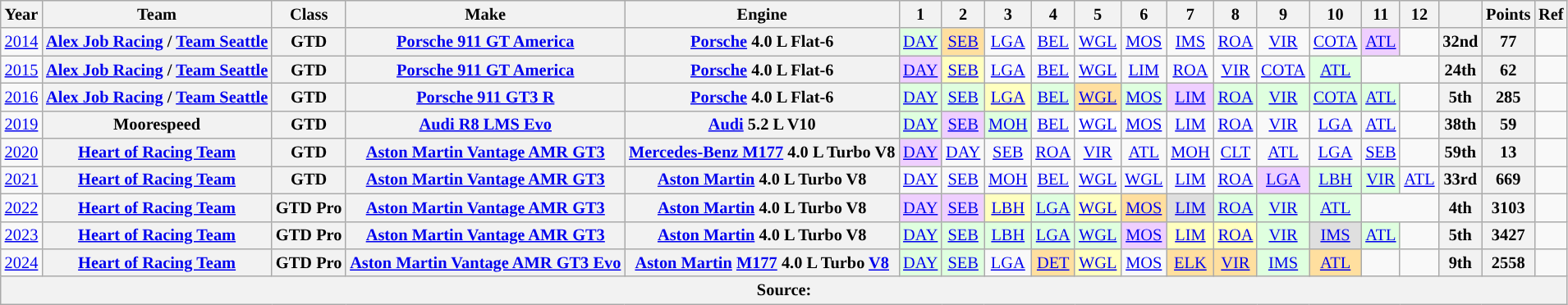<table class="wikitable" style="text-align:center; font-size:85%">
<tr>
<th>Year</th>
<th>Team</th>
<th>Class</th>
<th>Make</th>
<th>Engine</th>
<th>1</th>
<th>2</th>
<th>3</th>
<th>4</th>
<th>5</th>
<th>6</th>
<th>7</th>
<th>8</th>
<th>9</th>
<th>10</th>
<th>11</th>
<th>12</th>
<th></th>
<th>Points</th>
<th>Ref</th>
</tr>
<tr>
<td><a href='#'>2014</a></td>
<th nowrap><a href='#'>Alex Job Racing</a> / <a href='#'>Team Seattle</a></th>
<th>GTD</th>
<th nowrap><a href='#'>Porsche 911 GT America</a></th>
<th nowrap><a href='#'>Porsche</a> 4.0 L Flat-6</th>
<td style="background:#dfffdf;"><a href='#'>DAY</a><br></td>
<td style="background:#ffdf9f;"><a href='#'>SEB</a><br></td>
<td><a href='#'>LGA</a></td>
<td><a href='#'>BEL</a></td>
<td><a href='#'>WGL</a></td>
<td><a href='#'>MOS</a></td>
<td><a href='#'>IMS</a></td>
<td><a href='#'>ROA</a></td>
<td><a href='#'>VIR</a></td>
<td><a href='#'>COTA</a></td>
<td style="background:#efcfff;"><a href='#'>ATL</a><br></td>
<td></td>
<th>32nd</th>
<th>77</th>
<td></td>
</tr>
<tr>
<td><a href='#'>2015</a></td>
<th nowrap><a href='#'>Alex Job Racing</a> / <a href='#'>Team Seattle</a></th>
<th>GTD</th>
<th nowrap><a href='#'>Porsche 911 GT America</a></th>
<th nowrap><a href='#'>Porsche</a> 4.0 L Flat-6</th>
<td style="background:#efcfff;"><a href='#'>DAY</a><br></td>
<td style="background:#ffffbf;"><a href='#'>SEB</a><br></td>
<td><a href='#'>LGA</a></td>
<td><a href='#'>BEL</a></td>
<td><a href='#'>WGL</a></td>
<td><a href='#'>LIM</a></td>
<td><a href='#'>ROA</a></td>
<td><a href='#'>VIR</a></td>
<td><a href='#'>COTA</a></td>
<td style="background:#dfffdf;"><a href='#'>ATL</a><br></td>
<td colspan=2></td>
<th>24th</th>
<th>62</th>
<td></td>
</tr>
<tr>
<td><a href='#'>2016</a></td>
<th nowrap><a href='#'>Alex Job Racing</a> / <a href='#'>Team Seattle</a></th>
<th>GTD</th>
<th nowrap><a href='#'>Porsche 911 GT3 R</a></th>
<th nowrap><a href='#'>Porsche</a> 4.0 L Flat-6</th>
<td style="background:#dfffdf;"><a href='#'>DAY</a><br></td>
<td style="background:#dfffdf;"><a href='#'>SEB</a><br></td>
<td style="background:#ffffbf;"><a href='#'>LGA</a><br></td>
<td style="background:#dfffdf;"><a href='#'>BEL</a><br></td>
<td style="background:#ffdf9f;"><a href='#'>WGL</a><br></td>
<td style="background:#dfffdf;"><a href='#'>MOS</a><br></td>
<td style="background:#efcfff;"><a href='#'>LIM</a><br></td>
<td style="background:#dfffdf;"><a href='#'>ROA</a><br></td>
<td style="background:#dfffdf;"><a href='#'>VIR</a><br></td>
<td style="background:#dfffdf;"><a href='#'>COTA</a><br></td>
<td style="background:#dfffdf;"><a href='#'>ATL</a><br></td>
<td></td>
<th>5th</th>
<th>285</th>
<td></td>
</tr>
<tr>
<td><a href='#'>2019</a></td>
<th>Moorespeed</th>
<th>GTD</th>
<th nowrap><a href='#'>Audi R8 LMS Evo</a></th>
<th nowrap><a href='#'>Audi</a> 5.2 L V10</th>
<td style="background:#dfffdf;"><a href='#'>DAY</a><br></td>
<td style="background:#efcfff;"><a href='#'>SEB</a><br></td>
<td style="background:#dfffdf;"><a href='#'>MOH</a><br></td>
<td><a href='#'>BEL</a></td>
<td style="background:#ffffff;"><a href='#'>WGL</a><br></td>
<td><a href='#'>MOS</a></td>
<td><a href='#'>LIM</a></td>
<td><a href='#'>ROA</a></td>
<td><a href='#'>VIR</a></td>
<td><a href='#'>LGA</a></td>
<td><a href='#'>ATL</a></td>
<td></td>
<th>38th</th>
<th>59</th>
<td></td>
</tr>
<tr>
<td><a href='#'>2020</a></td>
<th nowrap><a href='#'>Heart of Racing Team</a></th>
<th>GTD</th>
<th nowrap><a href='#'>Aston Martin Vantage AMR GT3</a></th>
<th nowrap><a href='#'>Mercedes-Benz M177</a> 4.0 L Turbo V8</th>
<td style="background:#efcfff;"><a href='#'>DAY</a><br></td>
<td><a href='#'>DAY</a></td>
<td><a href='#'>SEB</a></td>
<td><a href='#'>ROA</a></td>
<td><a href='#'>VIR</a></td>
<td><a href='#'>ATL</a></td>
<td><a href='#'>MOH</a></td>
<td><a href='#'>CLT</a></td>
<td><a href='#'>ATL</a></td>
<td><a href='#'>LGA</a></td>
<td><a href='#'>SEB</a></td>
<td></td>
<th>59th</th>
<th>13</th>
<td></td>
</tr>
<tr>
<td><a href='#'>2021</a></td>
<th nowrap><a href='#'>Heart of Racing Team</a></th>
<th>GTD</th>
<th nowrap><a href='#'>Aston Martin Vantage AMR GT3</a></th>
<th nowrap><a href='#'>Aston Martin</a> 4.0 L Turbo V8</th>
<td><a href='#'>DAY</a></td>
<td><a href='#'>SEB</a></td>
<td><a href='#'>MOH</a></td>
<td><a href='#'>BEL</a></td>
<td><a href='#'>WGL</a></td>
<td><a href='#'>WGL</a></td>
<td><a href='#'>LIM</a></td>
<td><a href='#'>ROA</a></td>
<td style="background:#efcfff;"><a href='#'>LGA</a><br></td>
<td style="background:#dfffdf;"><a href='#'>LBH</a><br></td>
<td style="background:#dfffdf;"><a href='#'>VIR</a><br></td>
<td><a href='#'>ATL</a></td>
<th>33rd</th>
<th>669</th>
<td></td>
</tr>
<tr>
<td><a href='#'>2022</a></td>
<th nowrap><a href='#'>Heart of Racing Team</a></th>
<th nowrap>GTD Pro</th>
<th nowrap><a href='#'>Aston Martin Vantage AMR GT3</a></th>
<th nowrap><a href='#'>Aston Martin</a> 4.0 L Turbo V8</th>
<td style="background:#efcfff;"><a href='#'>DAY</a><br></td>
<td style="background:#efcfff;"><a href='#'>SEB</a><br></td>
<td style="background:#ffffbf;"><a href='#'>LBH</a><br></td>
<td style="background:#dfffdf;"><a href='#'>LGA</a><br></td>
<td style="background:#ffffbf;"><a href='#'>WGL</a><br></td>
<td style="background:#ffdf9f;"><a href='#'>MOS</a><br></td>
<td style="background:#DFDFDF;"><a href='#'>LIM</a><br></td>
<td style="background:#dfffdf;"><a href='#'>ROA</a><br></td>
<td style="background:#dfffdf;"><a href='#'>VIR</a><br></td>
<td style="background:#dfffdf;"><a href='#'>ATL</a><br></td>
<td colspan=2></td>
<th>4th</th>
<th>3103</th>
<td></td>
</tr>
<tr>
<td><a href='#'>2023</a></td>
<th nowrap><a href='#'>Heart of Racing Team</a></th>
<th nowrap>GTD Pro</th>
<th nowrap><a href='#'>Aston Martin Vantage AMR GT3</a></th>
<th nowrap><a href='#'>Aston Martin</a> 4.0 L Turbo V8</th>
<td style="background:#dfffdf;"><a href='#'>DAY</a><br></td>
<td style="background:#dfffdf;"><a href='#'>SEB</a><br></td>
<td style="background:#dfffdf;"><a href='#'>LBH</a><br></td>
<td style="background:#dfffdf;"><a href='#'>LGA</a><br></td>
<td style="background:#dfffdf;"><a href='#'>WGL</a><br></td>
<td style="background:#EFCFFF;"><a href='#'>MOS</a><br></td>
<td style="background:#FFFFBF;”"><a href='#'>LIM</a><br></td>
<td style="background:#FFFFBF;”"><a href='#'>ROA</a><br></td>
<td style="background:#dfffdf;"><a href='#'>VIR</a><br></td>
<td style="background:#DFDFDF;"><a href='#'>IMS</a><br></td>
<td style="background:#dfffdf;"><a href='#'>ATL</a><br></td>
<td></td>
<th>5th</th>
<th>3427</th>
<td></td>
</tr>
<tr>
<td><a href='#'>2024</a></td>
<th nowrap><a href='#'>Heart of Racing Team</a></th>
<th nowrap>GTD Pro</th>
<th nowrap><a href='#'>Aston Martin Vantage AMR GT3 Evo</a></th>
<th nowrap><a href='#'>Aston Martin</a> <a href='#'>M177</a> 4.0 L Turbo <a href='#'>V8</a></th>
<td style="background:#dfffdf;"><a href='#'>DAY</a><br></td>
<td style="background:#dfffdf;"><a href='#'>SEB</a><br></td>
<td><a href='#'>LGA</a><br></td>
<td style="background:#ffdf9f;"><a href='#'>DET</a><br></td>
<td style="background:#FFFFBF;”"><a href='#'>WGL</a><br></td>
<td><a href='#'>MOS</a><br></td>
<td style="background:#ffdf9f;"><a href='#'>ELK</a><br></td>
<td style="background:#ffdf9f;"><a href='#'>VIR</a><br></td>
<td style="background:#dfffdf;"><a href='#'>IMS</a><br></td>
<td style="background:#ffdf9f;"><a href='#'>ATL</a><br></td>
<td></td>
<td></td>
<th>9th</th>
<th>2558</th>
<td></td>
</tr>
<tr>
<th colspan="20">Source:</th>
</tr>
</table>
